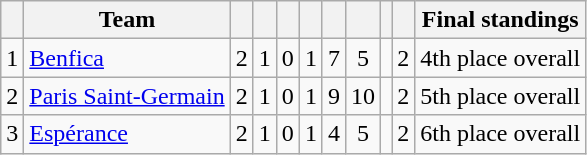<table class="wikitable" style="text-align:center">
<tr>
<th></th>
<th>Team</th>
<th></th>
<th></th>
<th></th>
<th></th>
<th></th>
<th></th>
<th></th>
<th></th>
<th>Final standings</th>
</tr>
<tr>
<td>1</td>
<td align="left"> <a href='#'>Benfica</a></td>
<td>2</td>
<td>1</td>
<td>0</td>
<td>1</td>
<td>7</td>
<td>5</td>
<td></td>
<td>2</td>
<td>4th place overall</td>
</tr>
<tr>
<td>2</td>
<td align="left"> <a href='#'>Paris Saint-Germain</a></td>
<td>2</td>
<td>1</td>
<td>0</td>
<td>1</td>
<td>9</td>
<td>10</td>
<td></td>
<td>2</td>
<td>5th place overall</td>
</tr>
<tr>
<td>3</td>
<td align="left"> <a href='#'>Espérance</a></td>
<td>2</td>
<td>1</td>
<td>0</td>
<td>1</td>
<td>4</td>
<td>5</td>
<td></td>
<td>2</td>
<td>6th place overall</td>
</tr>
</table>
